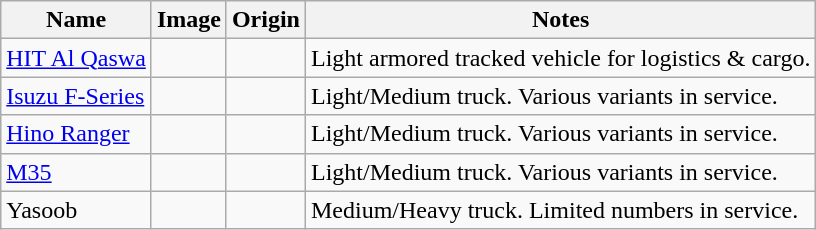<table class="wikitable">
<tr>
<th>Name</th>
<th>Image</th>
<th>Origin</th>
<th>Notes</th>
</tr>
<tr>
<td><a href='#'>HIT Al Qaswa</a></td>
<td></td>
<td></td>
<td>Light armored tracked vehicle for logistics & cargo.</td>
</tr>
<tr>
<td><a href='#'>Isuzu F-Series</a></td>
<td></td>
<td></td>
<td>Light/Medium truck. Various variants in service.</td>
</tr>
<tr>
<td><a href='#'>Hino Ranger</a></td>
<td></td>
<td></td>
<td>Light/Medium truck. Various variants in service.</td>
</tr>
<tr>
<td><a href='#'>M35</a></td>
<td></td>
<td></td>
<td>Light/Medium truck. Various variants in service.</td>
</tr>
<tr>
<td>Yasoob</td>
<td></td>
<td></td>
<td>Medium/Heavy truck. Limited numbers in service.</td>
</tr>
</table>
